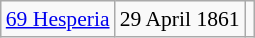<table class="wikitable floatleft" style="font-size: 0.9em;">
<tr>
<td><a href='#'>69 Hesperia</a></td>
<td>29 April 1861</td>
<td></td>
</tr>
</table>
